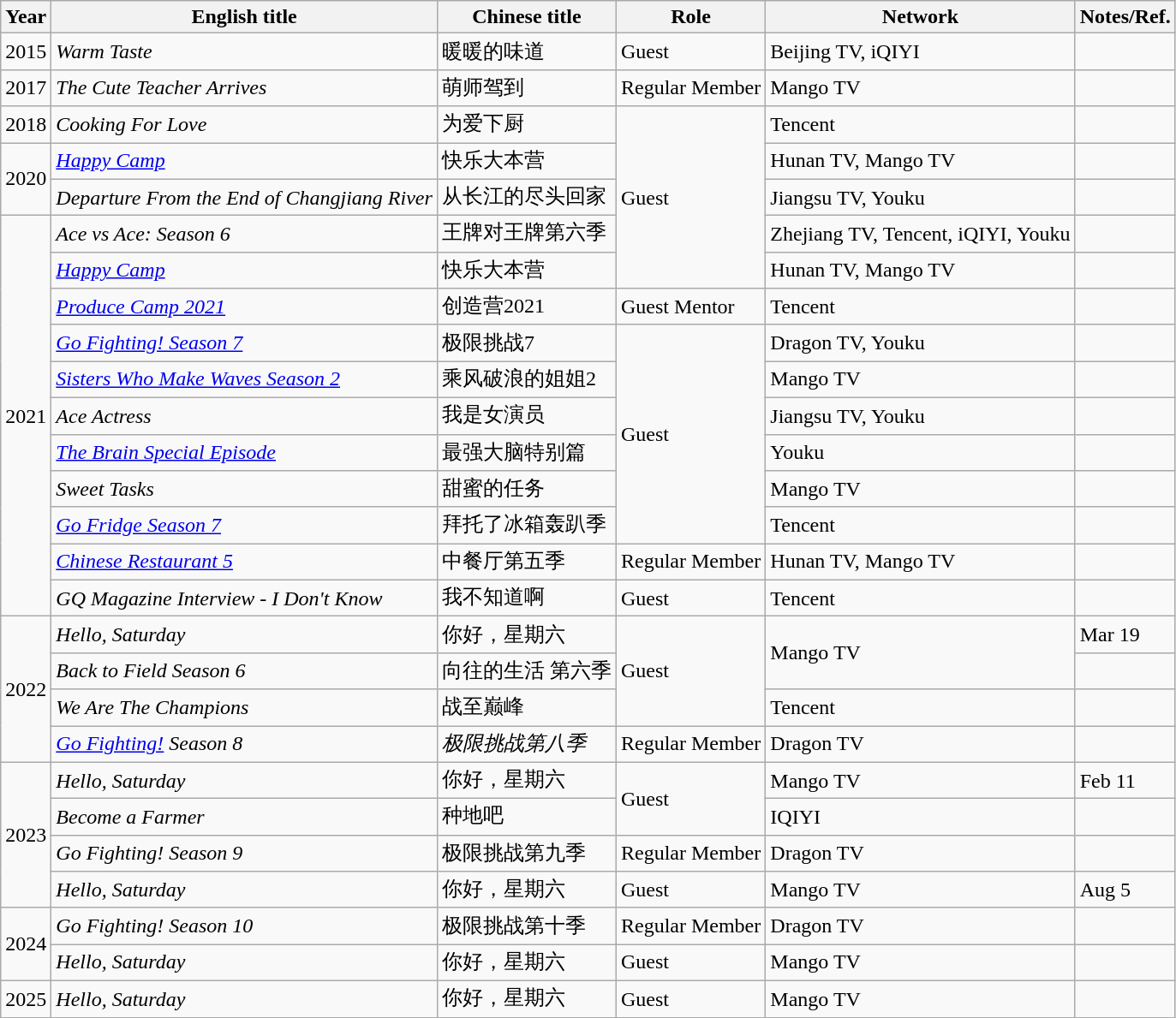<table class="wikitable sortable">
<tr>
<th>Year</th>
<th>English title</th>
<th>Chinese title</th>
<th>Role</th>
<th>Network</th>
<th class="unsortable">Notes/Ref.</th>
</tr>
<tr>
<td>2015</td>
<td><em>Warm Taste</em></td>
<td>暖暖的味道</td>
<td>Guest</td>
<td>Beijing TV, iQIYI</td>
<td></td>
</tr>
<tr>
<td>2017</td>
<td><em>The Cute Teacher Arrives</em></td>
<td>萌师驾到</td>
<td>Regular Member</td>
<td>Mango TV</td>
<td></td>
</tr>
<tr>
<td>2018</td>
<td><em>Cooking For Love</em></td>
<td>为爱下厨</td>
<td rowspan="5">Guest</td>
<td>Tencent</td>
<td></td>
</tr>
<tr>
<td rowspan="2">2020</td>
<td><em><a href='#'>Happy Camp</a></em></td>
<td>快乐大本营</td>
<td>Hunan TV, Mango TV</td>
<td></td>
</tr>
<tr>
<td><em>Departure From the End of Changjiang River</em></td>
<td>从长江的尽头回家</td>
<td>Jiangsu TV, Youku</td>
<td></td>
</tr>
<tr>
<td rowspan="11">2021</td>
<td><em>Ace vs Ace: Season 6</em></td>
<td>王牌对王牌第六季</td>
<td>Zhejiang TV, Tencent, iQIYI, Youku</td>
<td></td>
</tr>
<tr>
<td><em><a href='#'>Happy Camp</a></em></td>
<td>快乐大本营</td>
<td>Hunan TV, Mango TV</td>
<td></td>
</tr>
<tr>
<td><em><a href='#'>Produce Camp 2021</a></em></td>
<td>创造营2021</td>
<td>Guest Mentor</td>
<td>Tencent</td>
<td></td>
</tr>
<tr>
<td><a href='#'><em>Go Fighting! Season 7</em></a></td>
<td>极限挑战7</td>
<td rowspan="6">Guest</td>
<td>Dragon TV, Youku</td>
<td></td>
</tr>
<tr>
<td><a href='#'><em>Sisters Who Make Waves Season 2</em></a></td>
<td>乘风破浪的姐姐2</td>
<td>Mango TV</td>
<td></td>
</tr>
<tr>
<td><em>Ace Actress</em></td>
<td>我是女演员</td>
<td>Jiangsu TV, Youku</td>
<td></td>
</tr>
<tr>
<td><a href='#'><em>The Brain Special Episode</em></a></td>
<td>最强大脑特别篇</td>
<td>Youku</td>
<td></td>
</tr>
<tr>
<td><em>Sweet Tasks</em></td>
<td>甜蜜的任务</td>
<td>Mango TV</td>
<td></td>
</tr>
<tr>
<td><em><a href='#'>Go Fridge Season 7</a></em></td>
<td>拜托了冰箱轰趴季</td>
<td>Tencent</td>
<td></td>
</tr>
<tr>
<td><em><a href='#'>Chinese Restaurant 5</a></em></td>
<td>中餐厅第五季</td>
<td>Regular Member</td>
<td>Hunan TV, Mango TV</td>
<td></td>
</tr>
<tr>
<td><em>GQ Magazine Interview - I Don't Know </em></td>
<td>我不知道啊</td>
<td>Guest</td>
<td>Tencent</td>
<td></td>
</tr>
<tr>
<td rowspan="4">2022</td>
<td><em>Hello, Saturday</em></td>
<td>你好，星期六</td>
<td rowspan="3">Guest</td>
<td rowspan="2">Mango TV</td>
<td>Mar 19 <br></td>
</tr>
<tr>
<td><em>Back to Field Season 6</em></td>
<td>向往的生活 第六季</td>
<td></td>
</tr>
<tr>
<td><em>We Are The Champions</em></td>
<td>战至巅峰</td>
<td>Tencent</td>
<td></td>
</tr>
<tr>
<td><em><a href='#'>Go Fighting!</a> Season 8</em></td>
<td><em>极限挑战第八季</em></td>
<td>Regular Member</td>
<td>Dragon TV</td>
<td></td>
</tr>
<tr>
<td rowspan="4">2023</td>
<td><em>Hello, Saturday</em></td>
<td>你好，星期六</td>
<td rowspan="2">Guest</td>
<td>Mango TV</td>
<td>Feb 11 <br></td>
</tr>
<tr>
<td><em>Become a Farmer</em></td>
<td>种地吧</td>
<td>IQIYI</td>
<td></td>
</tr>
<tr>
<td><em>Go Fighting! Season 9</em></td>
<td>极限挑战第九季</td>
<td>Regular Member</td>
<td>Dragon TV</td>
<td></td>
</tr>
<tr>
<td><em>Hello, Saturday</em></td>
<td>你好，星期六</td>
<td>Guest</td>
<td>Mango TV</td>
<td>Aug 5<br></td>
</tr>
<tr>
<td rowspan="2">2024</td>
<td><em>Go Fighting! Season 10</em></td>
<td>极限挑战第十季</td>
<td>Regular Member</td>
<td>Dragon TV</td>
<td></td>
</tr>
<tr>
<td><em>Hello, Saturday</em></td>
<td>你好，星期六</td>
<td>Guest</td>
<td>Mango TV</td>
<td></td>
</tr>
<tr>
<td rowspan="1">2025</td>
<td><em>Hello, Saturday</em></td>
<td>你好，星期六</td>
<td>Guest</td>
<td>Mango TV</td>
<td></td>
</tr>
</table>
